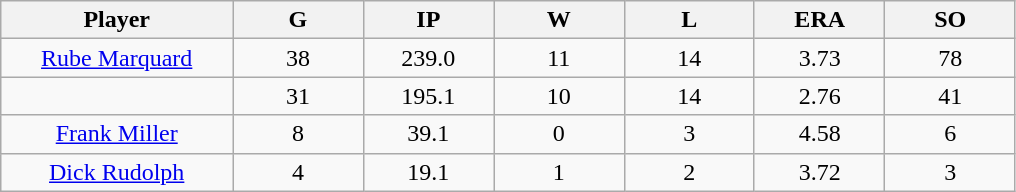<table class="wikitable sortable">
<tr>
<th bgcolor="#DDDDFF" width="16%">Player</th>
<th bgcolor="#DDDDFF" width="9%">G</th>
<th bgcolor="#DDDDFF" width="9%">IP</th>
<th bgcolor="#DDDDFF" width="9%">W</th>
<th bgcolor="#DDDDFF" width="9%">L</th>
<th bgcolor="#DDDDFF" width="9%">ERA</th>
<th bgcolor="#DDDDFF" width="9%">SO</th>
</tr>
<tr align="center">
<td><a href='#'>Rube Marquard</a></td>
<td>38</td>
<td>239.0</td>
<td>11</td>
<td>14</td>
<td>3.73</td>
<td>78</td>
</tr>
<tr align=center>
<td></td>
<td>31</td>
<td>195.1</td>
<td>10</td>
<td>14</td>
<td>2.76</td>
<td>41</td>
</tr>
<tr align="center">
<td><a href='#'>Frank Miller</a></td>
<td>8</td>
<td>39.1</td>
<td>0</td>
<td>3</td>
<td>4.58</td>
<td>6</td>
</tr>
<tr align=center>
<td><a href='#'>Dick Rudolph</a></td>
<td>4</td>
<td>19.1</td>
<td>1</td>
<td>2</td>
<td>3.72</td>
<td>3</td>
</tr>
</table>
